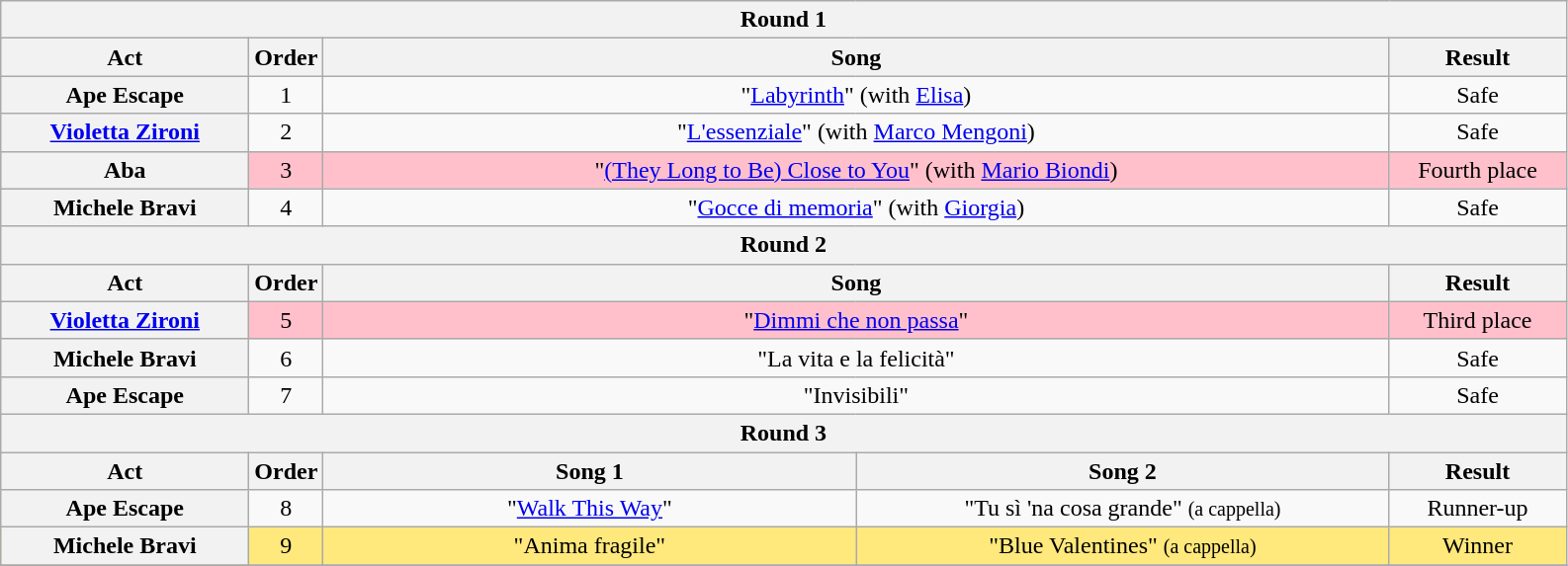<table class="wikitable plainrowheaders" style="text-align:center;">
<tr>
<th colspan="5">Round 1</th>
</tr>
<tr>
<th scope="col" style="width:10em;">Act</th>
<th scope="col">Order</th>
<th scope="col" style="width:44em;" colspan="2">Song</th>
<th scope="col" style="width:7em;">Result</th>
</tr>
<tr>
<th scope="row">Ape Escape</th>
<td>1</td>
<td colspan="2">"<a href='#'>Labyrinth</a>" (with <a href='#'>Elisa</a>)</td>
<td>Safe</td>
</tr>
<tr>
<th scope="row"><a href='#'>Violetta Zironi</a></th>
<td>2</td>
<td colspan="2">"<a href='#'>L'essenziale</a>" (with <a href='#'>Marco Mengoni</a>)</td>
<td>Safe</td>
</tr>
<tr style="background:pink;">
<th scope="row">Aba</th>
<td>3</td>
<td colspan="2">"<a href='#'>(They Long to Be) Close to You</a>" (with <a href='#'>Mario Biondi</a>)</td>
<td>Fourth place</td>
</tr>
<tr>
<th scope="row">Michele Bravi</th>
<td>4</td>
<td colspan="2">"<a href='#'>Gocce di memoria</a>" (with <a href='#'>Giorgia</a>)</td>
<td>Safe</td>
</tr>
<tr>
<th colspan="5">Round 2</th>
</tr>
<tr>
<th scope="col" style="width:10em;">Act</th>
<th scope="col">Order</th>
<th scope="col" style="width:44em;" colspan="2">Song</th>
<th scope="col" style="width:7em;">Result</th>
</tr>
<tr style="background:pink;">
<th scope="row"><a href='#'>Violetta Zironi</a></th>
<td>5</td>
<td colspan="2">"<a href='#'>Dimmi che non passa</a>"</td>
<td>Third place</td>
</tr>
<tr>
<th scope="row">Michele Bravi</th>
<td>6</td>
<td colspan="2">"La vita e la felicità"</td>
<td>Safe</td>
</tr>
<tr>
<th scope="row">Ape Escape</th>
<td>7</td>
<td colspan="2">"Invisibili"</td>
<td>Safe</td>
</tr>
<tr>
<th colspan="5">Round 3</th>
</tr>
<tr>
<th scope="col" style="width:10em;">Act</th>
<th scope="col">Order</th>
<th scope="col" style="width:22em;">Song 1</th>
<th scope="col" style="width:22em;">Song 2</th>
<th scope="col" style="width:7em;">Result</th>
</tr>
<tr>
<th scope="row">Ape Escape</th>
<td>8</td>
<td>"<a href='#'>Walk This Way</a>"</td>
<td>"Tu sì 'na cosa grande" <small>(a cappella)</small></td>
<td>Runner-up</td>
</tr>
<tr style="background:#ffe87c;">
<th scope="row">Michele Bravi</th>
<td>9</td>
<td>"Anima fragile"</td>
<td>"Blue Valentines" <small>(a cappella)</small></td>
<td>Winner</td>
</tr>
<tr>
</tr>
</table>
